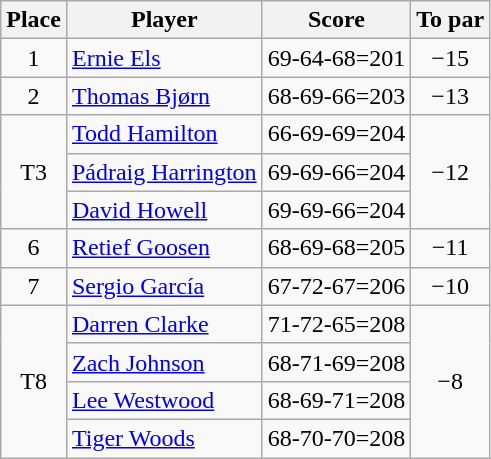<table class="wikitable">
<tr>
<th>Place</th>
<th>Player</th>
<th>Score</th>
<th>To par</th>
</tr>
<tr>
<td align=center>1</td>
<td> <a href='#'>Ernie Els</a></td>
<td align=center>69-64-68=201</td>
<td align=center>−15</td>
</tr>
<tr>
<td align=center>2</td>
<td> <a href='#'>Thomas Bjørn</a></td>
<td align=center>68-69-66=203</td>
<td align=center>−13</td>
</tr>
<tr>
<td rowspan="3" align=center>T3</td>
<td> <a href='#'>Todd Hamilton</a></td>
<td align=center>66-69-69=204</td>
<td rowspan="3" align=center>−12</td>
</tr>
<tr>
<td> <a href='#'>Pádraig Harrington</a></td>
<td align=center>69-69-66=204</td>
</tr>
<tr>
<td> <a href='#'>David Howell</a></td>
<td align=center>69-69-66=204</td>
</tr>
<tr>
<td align=center>6</td>
<td> <a href='#'>Retief Goosen</a></td>
<td align=center>68-69-68=205</td>
<td align=center>−11</td>
</tr>
<tr>
<td align=center>7</td>
<td> <a href='#'>Sergio García</a></td>
<td align=center>67-72-67=206</td>
<td align=center>−10</td>
</tr>
<tr>
<td rowspan="4" align=center>T8</td>
<td> <a href='#'>Darren Clarke</a></td>
<td align=center>71-72-65=208</td>
<td rowspan="4" align=center>−8</td>
</tr>
<tr>
<td> <a href='#'>Zach Johnson</a></td>
<td align=center>68-71-69=208</td>
</tr>
<tr>
<td> <a href='#'>Lee Westwood</a></td>
<td align=center>68-69-71=208</td>
</tr>
<tr>
<td> <a href='#'>Tiger Woods</a></td>
<td align=center>68-70-70=208</td>
</tr>
</table>
